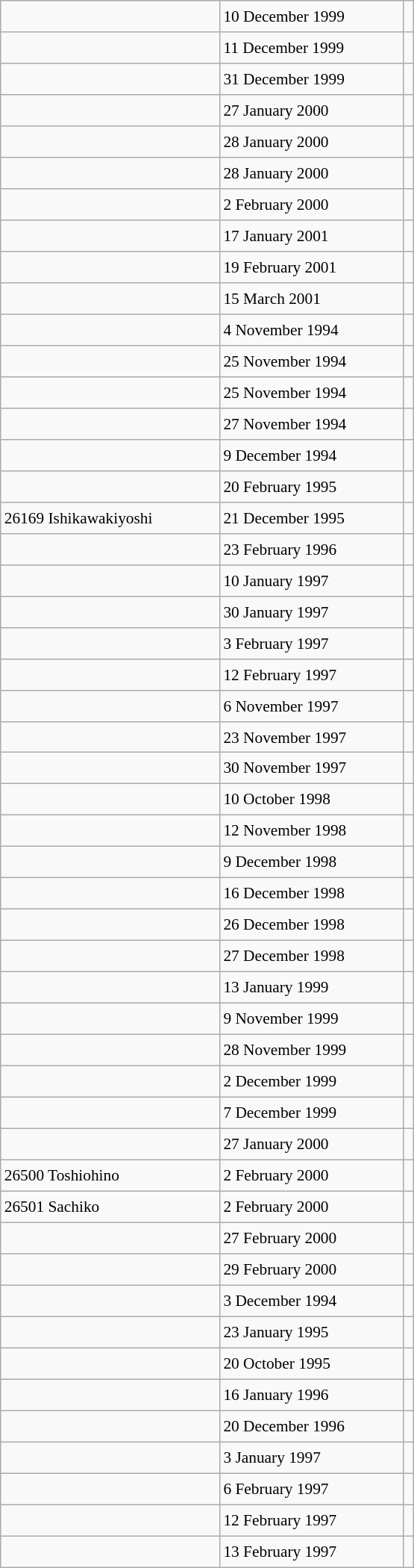<table class="wikitable" style="font-size: 89%; float: left; width: 26em; margin-right: 1em; height: 1400px">
<tr>
<td></td>
<td>10 December 1999</td>
<td></td>
</tr>
<tr>
<td></td>
<td>11 December 1999</td>
<td></td>
</tr>
<tr>
<td></td>
<td>31 December 1999</td>
<td></td>
</tr>
<tr>
<td></td>
<td>27 January 2000</td>
<td></td>
</tr>
<tr>
<td></td>
<td>28 January 2000</td>
<td></td>
</tr>
<tr>
<td></td>
<td>28 January 2000</td>
<td></td>
</tr>
<tr>
<td></td>
<td>2 February 2000</td>
<td></td>
</tr>
<tr>
<td></td>
<td>17 January 2001</td>
<td></td>
</tr>
<tr>
<td></td>
<td>19 February 2001</td>
<td></td>
</tr>
<tr>
<td></td>
<td>15 March 2001</td>
<td></td>
</tr>
<tr>
<td></td>
<td>4 November 1994</td>
<td></td>
</tr>
<tr>
<td></td>
<td>25 November 1994</td>
<td></td>
</tr>
<tr>
<td></td>
<td>25 November 1994</td>
<td></td>
</tr>
<tr>
<td></td>
<td>27 November 1994</td>
<td></td>
</tr>
<tr>
<td></td>
<td>9 December 1994</td>
<td></td>
</tr>
<tr>
<td></td>
<td>20 February 1995</td>
<td></td>
</tr>
<tr>
<td>26169 Ishikawakiyoshi</td>
<td>21 December 1995</td>
<td></td>
</tr>
<tr>
<td></td>
<td>23 February 1996</td>
<td></td>
</tr>
<tr>
<td></td>
<td>10 January 1997</td>
<td></td>
</tr>
<tr>
<td></td>
<td>30 January 1997</td>
<td></td>
</tr>
<tr>
<td></td>
<td>3 February 1997</td>
<td></td>
</tr>
<tr>
<td></td>
<td>12 February 1997</td>
<td></td>
</tr>
<tr>
<td></td>
<td>6 November 1997</td>
<td></td>
</tr>
<tr>
<td></td>
<td>23 November 1997</td>
<td></td>
</tr>
<tr>
<td></td>
<td>30 November 1997</td>
<td></td>
</tr>
<tr>
<td></td>
<td>10 October 1998</td>
<td></td>
</tr>
<tr>
<td></td>
<td>12 November 1998</td>
<td></td>
</tr>
<tr>
<td></td>
<td>9 December 1998</td>
<td></td>
</tr>
<tr>
<td></td>
<td>16 December 1998</td>
<td></td>
</tr>
<tr>
<td></td>
<td>26 December 1998</td>
<td></td>
</tr>
<tr>
<td></td>
<td>27 December 1998</td>
<td></td>
</tr>
<tr>
<td></td>
<td>13 January 1999</td>
<td></td>
</tr>
<tr>
<td></td>
<td>9 November 1999</td>
<td></td>
</tr>
<tr>
<td></td>
<td>28 November 1999</td>
<td></td>
</tr>
<tr>
<td></td>
<td>2 December 1999</td>
<td></td>
</tr>
<tr>
<td></td>
<td>7 December 1999</td>
<td></td>
</tr>
<tr>
<td></td>
<td>27 January 2000</td>
<td></td>
</tr>
<tr>
<td>26500 Toshiohino</td>
<td>2 February 2000</td>
<td></td>
</tr>
<tr>
<td>26501 Sachiko</td>
<td>2 February 2000</td>
<td></td>
</tr>
<tr>
<td></td>
<td>27 February 2000</td>
<td></td>
</tr>
<tr>
<td></td>
<td>29 February 2000</td>
<td></td>
</tr>
<tr>
<td></td>
<td>3 December 1994</td>
<td></td>
</tr>
<tr>
<td></td>
<td>23 January 1995</td>
<td></td>
</tr>
<tr>
<td></td>
<td>20 October 1995</td>
<td></td>
</tr>
<tr>
<td></td>
<td>16 January 1996</td>
<td></td>
</tr>
<tr>
<td></td>
<td>20 December 1996</td>
<td></td>
</tr>
<tr>
<td></td>
<td>3 January 1997</td>
<td></td>
</tr>
<tr>
<td></td>
<td>6 February 1997</td>
<td></td>
</tr>
<tr>
<td></td>
<td>12 February 1997</td>
<td></td>
</tr>
<tr>
<td></td>
<td>13 February 1997</td>
<td></td>
</tr>
</table>
